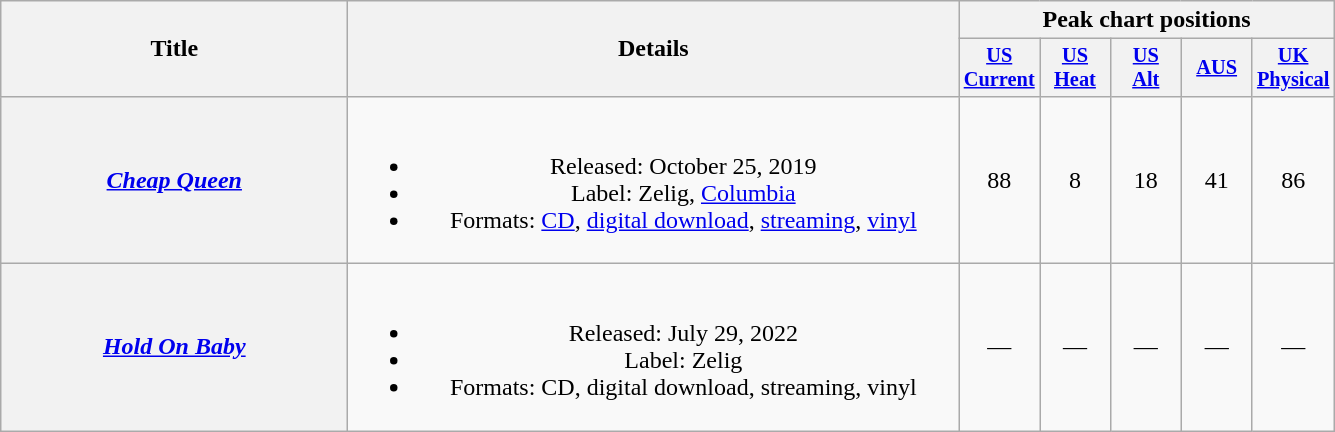<table class="wikitable plainrowheaders" style="text-align:center;">
<tr>
<th scope="col" rowspan="2" style="width:14em;">Title</th>
<th scope="col" rowspan="2" style="width:25em;">Details</th>
<th colspan="5">Peak chart positions</th>
</tr>
<tr>
<th scope="col" style="width:3em;font-size:85%;"><a href='#'>US<br>Current</a><br></th>
<th scope="col" style="width:3em;font-size:85%;"><a href='#'>US<br>Heat</a><br></th>
<th scope="col" style="width:3em;font-size:85%;"><a href='#'>US<br>Alt</a><br></th>
<th scope="col" style="width:3em;font-size:85%;"><a href='#'>AUS</a><br></th>
<th scope="col" style="width:3em;font-size:85%;"><a href='#'>UK<br>Physical</a><br></th>
</tr>
<tr>
<th scope="row"><em><a href='#'>Cheap Queen</a></em></th>
<td><br><ul><li>Released: October 25, 2019</li><li>Label: Zelig, <a href='#'>Columbia</a></li><li>Formats: <a href='#'>CD</a>, <a href='#'>digital download</a>, <a href='#'>streaming</a>, <a href='#'>vinyl</a></li></ul></td>
<td>88</td>
<td>8</td>
<td>18</td>
<td>41</td>
<td>86</td>
</tr>
<tr>
<th scope="row"><em><a href='#'>Hold On Baby</a></em></th>
<td><br><ul><li>Released: July 29, 2022</li><li>Label: Zelig</li><li>Formats: CD, digital download, streaming, vinyl</li></ul></td>
<td>—</td>
<td>—</td>
<td>—</td>
<td>—</td>
<td>—</td>
</tr>
</table>
